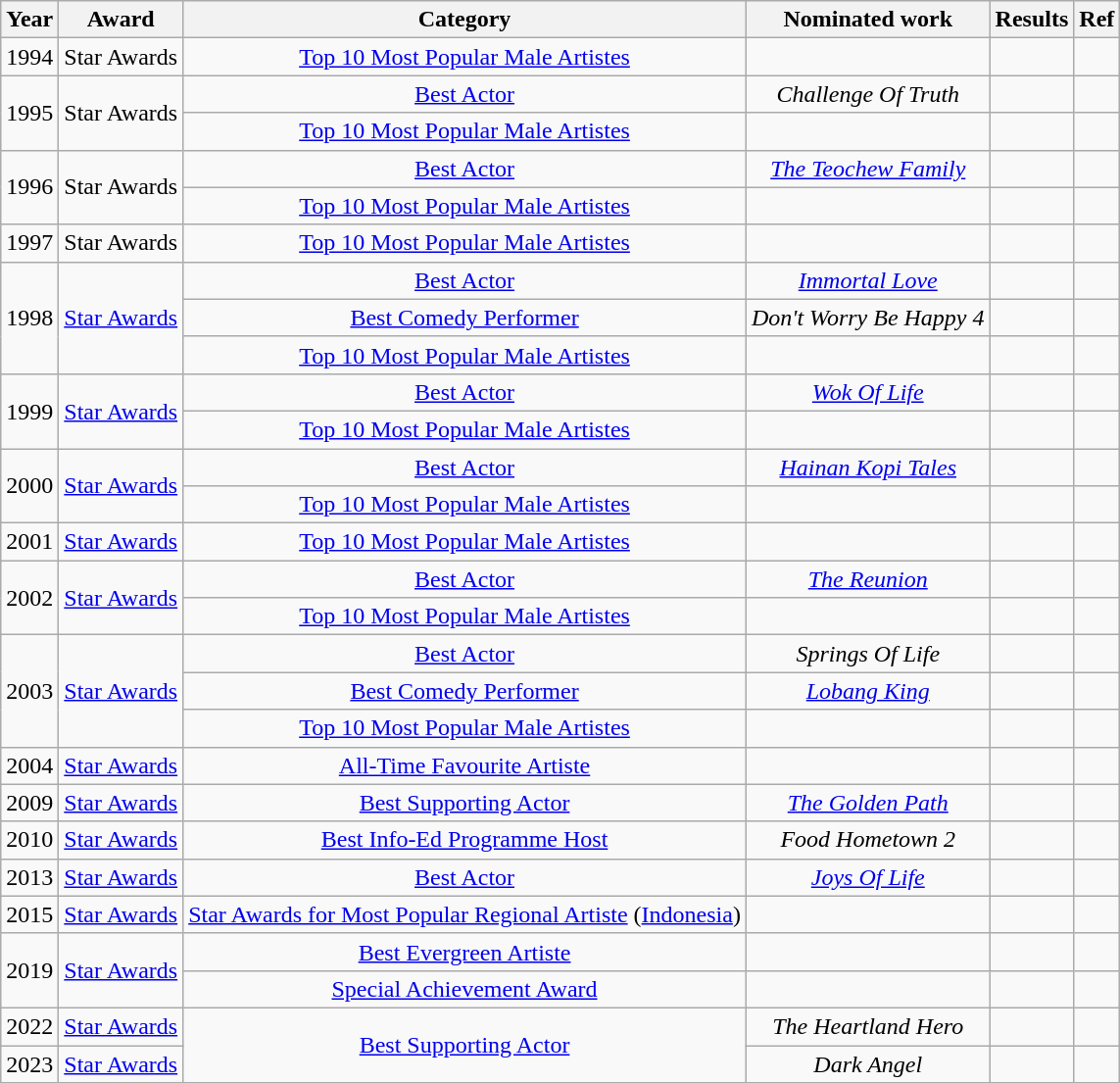<table class="wikitable sortable" style="text-align: center;">
<tr>
<th>Year</th>
<th>Award</th>
<th>Category</th>
<th>Nominated work</th>
<th>Results</th>
<th class="unsortable">Ref</th>
</tr>
<tr>
<td>1994</td>
<td>Star Awards</td>
<td><a href='#'>Top 10 Most Popular Male Artistes</a></td>
<td></td>
<td></td>
<td></td>
</tr>
<tr>
<td rowspan="2">1995</td>
<td rowspan="2">Star Awards</td>
<td><a href='#'>Best Actor</a></td>
<td><em>Challenge Of Truth</em></td>
<td></td>
<td></td>
</tr>
<tr>
<td><a href='#'>Top 10 Most Popular Male Artistes</a></td>
<td></td>
<td></td>
<td></td>
</tr>
<tr>
<td rowspan="2">1996</td>
<td rowspan="2">Star Awards</td>
<td><a href='#'>Best Actor</a></td>
<td><em><a href='#'>The Teochew Family</a></em></td>
<td></td>
<td></td>
</tr>
<tr>
<td><a href='#'>Top 10 Most Popular Male Artistes</a></td>
<td></td>
<td></td>
<td></td>
</tr>
<tr>
<td>1997</td>
<td>Star Awards</td>
<td><a href='#'>Top 10 Most Popular Male Artistes</a></td>
<td></td>
<td></td>
<td></td>
</tr>
<tr>
<td rowspan="3">1998</td>
<td rowspan="3"><a href='#'>Star Awards</a></td>
<td><a href='#'>Best Actor</a></td>
<td><em><a href='#'>Immortal Love</a></em></td>
<td></td>
<td></td>
</tr>
<tr>
<td><a href='#'>Best Comedy Performer</a></td>
<td><em>Don't Worry Be Happy 4</em></td>
<td></td>
<td></td>
</tr>
<tr>
<td><a href='#'>Top 10 Most Popular Male Artistes</a></td>
<td></td>
<td></td>
<td></td>
</tr>
<tr>
<td rowspan="2">1999</td>
<td rowspan="2"><a href='#'>Star Awards</a></td>
<td><a href='#'>Best Actor</a></td>
<td><em><a href='#'>Wok Of Life</a></em></td>
<td></td>
<td></td>
</tr>
<tr>
<td><a href='#'>Top 10 Most Popular Male Artistes</a></td>
<td></td>
<td></td>
<td></td>
</tr>
<tr>
<td rowspan="2">2000</td>
<td rowspan="2"><a href='#'>Star Awards</a></td>
<td><a href='#'>Best Actor</a></td>
<td><em><a href='#'>Hainan Kopi Tales</a></em></td>
<td></td>
<td></td>
</tr>
<tr>
<td><a href='#'>Top 10 Most Popular Male Artistes</a></td>
<td></td>
<td></td>
<td></td>
</tr>
<tr>
<td>2001</td>
<td><a href='#'>Star Awards</a></td>
<td><a href='#'>Top 10 Most Popular Male Artistes</a></td>
<td></td>
<td></td>
<td></td>
</tr>
<tr>
<td rowspan="2">2002</td>
<td rowspan="2"><a href='#'>Star Awards</a></td>
<td><a href='#'>Best Actor</a></td>
<td><em><a href='#'>The Reunion</a></em></td>
<td></td>
<td></td>
</tr>
<tr>
<td><a href='#'>Top 10 Most Popular Male Artistes</a></td>
<td></td>
<td></td>
<td></td>
</tr>
<tr>
<td rowspan="3">2003</td>
<td rowspan="3"><a href='#'>Star Awards</a></td>
<td><a href='#'>Best Actor</a></td>
<td><em>Springs Of Life</em></td>
<td></td>
<td></td>
</tr>
<tr>
<td><a href='#'>Best Comedy Performer</a></td>
<td><em><a href='#'>Lobang King</a></em></td>
<td></td>
<td></td>
</tr>
<tr>
<td><a href='#'>Top 10 Most Popular Male Artistes</a></td>
<td></td>
<td></td>
<td></td>
</tr>
<tr>
<td>2004</td>
<td><a href='#'>Star Awards</a></td>
<td><a href='#'>All-Time Favourite Artiste</a></td>
<td></td>
<td></td>
<td></td>
</tr>
<tr>
<td>2009</td>
<td><a href='#'>Star Awards</a></td>
<td><a href='#'>Best Supporting Actor</a></td>
<td><em><a href='#'>The Golden Path</a></em></td>
<td></td>
<td></td>
</tr>
<tr>
<td>2010</td>
<td><a href='#'>Star Awards</a></td>
<td><a href='#'>Best Info-Ed Programme Host</a></td>
<td><em>Food Hometown 2</em></td>
<td></td>
<td></td>
</tr>
<tr>
<td>2013</td>
<td><a href='#'>Star Awards</a></td>
<td><a href='#'>Best Actor</a></td>
<td><em><a href='#'>Joys Of Life</a></em></td>
<td></td>
<td></td>
</tr>
<tr>
<td>2015</td>
<td><a href='#'>Star Awards</a></td>
<td><a href='#'>Star Awards for Most Popular Regional Artiste</a> (<a href='#'>Indonesia</a>)</td>
<td></td>
<td></td>
<td></td>
</tr>
<tr>
<td rowspan="2">2019</td>
<td rowspan="2"><a href='#'>Star Awards</a></td>
<td><a href='#'>Best Evergreen Artiste</a></td>
<td></td>
<td></td>
<td></td>
</tr>
<tr>
<td><a href='#'>Special Achievement Award</a></td>
<td></td>
<td></td>
<td></td>
</tr>
<tr>
<td>2022</td>
<td><a href='#'>Star Awards</a></td>
<td rowspan="2"><a href='#'>Best Supporting Actor</a></td>
<td><em>The Heartland Hero</em> </td>
<td></td>
<td></td>
</tr>
<tr>
<td>2023</td>
<td><a href='#'>Star Awards</a></td>
<td><em>Dark Angel</em> </td>
<td></td>
<td></td>
</tr>
</table>
